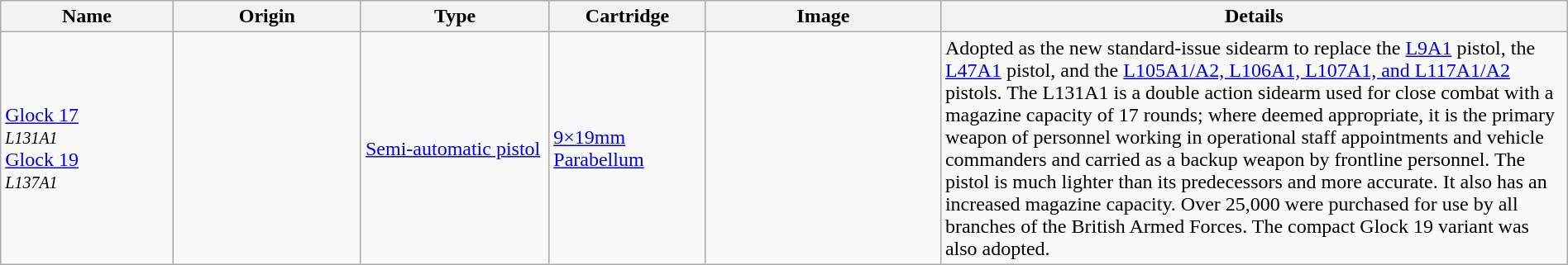<table class="wikitable" style="margin:auto; width:100%;">
<tr>
<th style="text-align: center; width:11%;">Name</th>
<th style="text-align: center; width:12%;">Origin</th>
<th style="text-align: center; width:12%;">Type</th>
<th style="text-align: center; width:10%;">Cartridge</th>
<th style="text-align: center; width:15%;">Image</th>
<th style="text-align: center; width:40%;">Details</th>
</tr>
<tr>
<td><a href='#'>Glock 17</a><br><em><small>L131A1</small></em><br><a href='#'>Glock 19</a><br><em><small>L137A1</small></em> </td>
<td></td>
<td><a href='#'>Semi-automatic pistol</a></td>
<td><a href='#'>9×19mm Parabellum</a></td>
<td></td>
<td>Adopted as the new standard-issue sidearm to replace the <a href='#'>L9A1</a> pistol, the <a href='#'>L47A1</a> pistol, and the <a href='#'>L105A1/A2, L106A1, L107A1, and L117A1/A2</a> pistols. The L131A1 is a double action sidearm used for close combat with a magazine capacity of 17 rounds; where deemed appropriate, it is the primary weapon of personnel working in operational staff appointments and vehicle commanders and carried as a backup weapon by frontline personnel. The pistol is much lighter than its predecessors and more accurate. It also has an increased magazine capacity. Over 25,000 were purchased for use by all branches of the British Armed Forces. The compact Glock 19 variant was also adopted.</td>
</tr>
</table>
